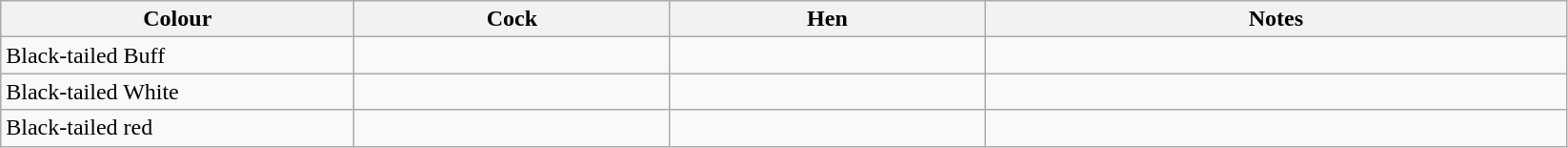<table class="wikitable">
<tr>
<th style="width: 180pt;">Colour</th>
<th style="width: 160pt;">Cock</th>
<th style="width: 160pt;">Hen</th>
<th style="width: 300pt;">Notes</th>
</tr>
<tr>
<td>Black-tailed Buff</td>
<td></td>
<td></td>
<td></td>
</tr>
<tr>
<td>Black-tailed White</td>
<td></td>
<td></td>
<td></td>
</tr>
<tr>
<td>Black-tailed red</td>
<td></td>
<td></td>
<td></td>
</tr>
</table>
